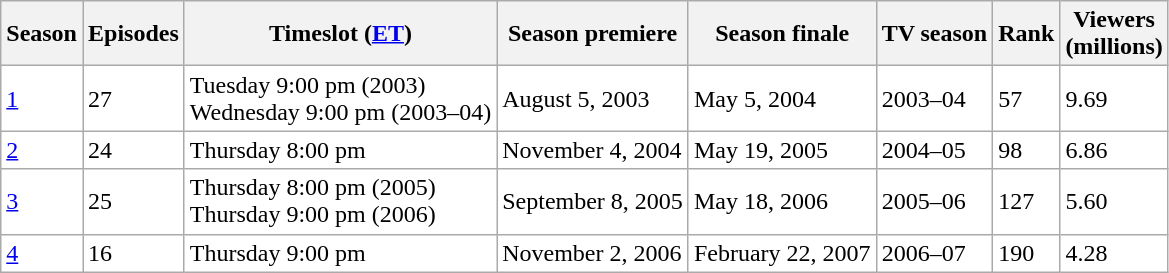<table class="wikitable" style="background:#fff;">
<tr>
<th>Season</th>
<th>Episodes</th>
<th>Timeslot (<a href='#'>ET</a>)</th>
<th>Season premiere</th>
<th>Season finale</th>
<th>TV season</th>
<th>Rank</th>
<th>Viewers<br>(millions)</th>
</tr>
<tr>
<td><a href='#'>1</a></td>
<td>27</td>
<td>Tuesday 9:00 pm (2003)<br>Wednesday 9:00 pm (2003–04)</td>
<td>August 5, 2003</td>
<td>May 5, 2004</td>
<td>2003–04</td>
<td>57</td>
<td>9.69</td>
</tr>
<tr>
<td><a href='#'>2</a></td>
<td>24</td>
<td>Thursday 8:00 pm</td>
<td>November 4, 2004</td>
<td>May 19, 2005</td>
<td>2004–05</td>
<td>98</td>
<td>6.86</td>
</tr>
<tr>
<td><a href='#'>3</a></td>
<td>25</td>
<td>Thursday 8:00 pm (2005)<br>Thursday 9:00 pm (2006)</td>
<td>September 8, 2005</td>
<td>May 18, 2006</td>
<td>2005–06</td>
<td>127</td>
<td>5.60</td>
</tr>
<tr>
<td><a href='#'>4</a></td>
<td>16</td>
<td>Thursday 9:00 pm</td>
<td>November 2, 2006</td>
<td>February 22, 2007</td>
<td>2006–07</td>
<td>190</td>
<td>4.28</td>
</tr>
</table>
